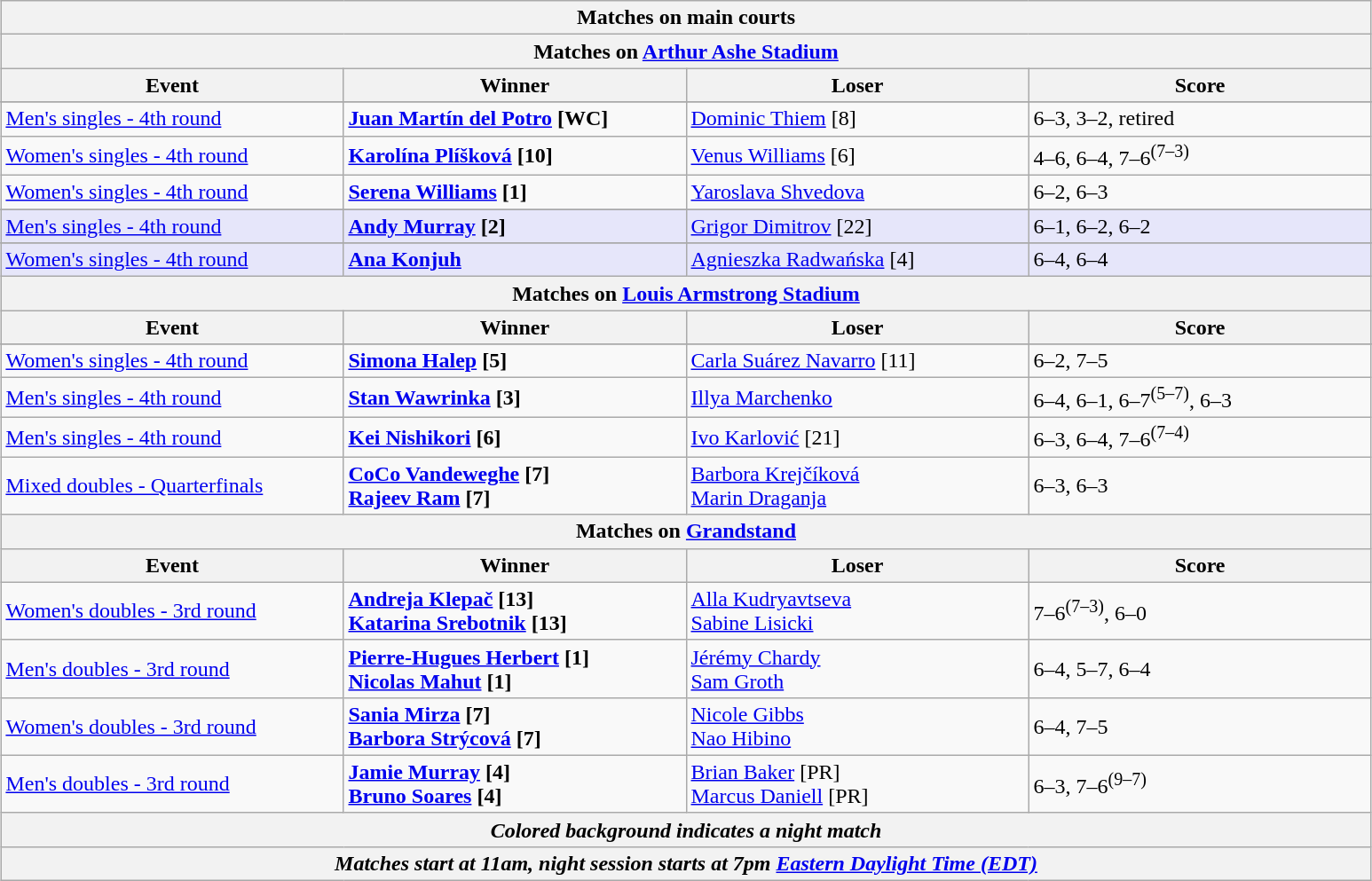<table class="wikitable" style="margin:auto;">
<tr>
<th colspan="4" style="white-space:nowrap;">Matches on main courts</th>
</tr>
<tr>
<th colspan="4"><strong>Matches on <a href='#'>Arthur Ashe Stadium</a></strong></th>
</tr>
<tr>
<th width=250>Event</th>
<th width=250>Winner</th>
<th width=250>Loser</th>
<th width=250>Score</th>
</tr>
<tr>
</tr>
<tr>
<td><a href='#'>Men's singles - 4th round</a></td>
<td><strong> <a href='#'>Juan Martín del Potro</a> [WC]</strong></td>
<td> <a href='#'>Dominic Thiem</a> [8]</td>
<td>6–3, 3–2, retired</td>
</tr>
<tr>
<td><a href='#'>Women's singles - 4th round</a></td>
<td><strong> <a href='#'>Karolína Plíšková</a> [10]</strong></td>
<td> <a href='#'>Venus Williams</a> [6]</td>
<td>4–6, 6–4, 7–6<sup>(7–3)</sup></td>
</tr>
<tr>
<td><a href='#'>Women's singles - 4th round</a></td>
<td><strong> <a href='#'>Serena Williams</a> [1]</strong></td>
<td> <a href='#'>Yaroslava Shvedova</a></td>
<td>6–2, 6–3</td>
</tr>
<tr>
</tr>
<tr bgcolor=lavender>
<td><a href='#'>Men's singles - 4th round</a></td>
<td><strong> <a href='#'>Andy Murray</a> [2]</strong></td>
<td> <a href='#'>Grigor Dimitrov</a> [22]</td>
<td>6–1, 6–2, 6–2</td>
</tr>
<tr>
</tr>
<tr bgcolor=lavender>
<td><a href='#'>Women's singles - 4th round</a></td>
<td><strong> <a href='#'>Ana Konjuh</a></strong></td>
<td> <a href='#'>Agnieszka Radwańska</a> [4]</td>
<td>6–4, 6–4</td>
</tr>
<tr>
<th colspan="4"><strong>Matches on <a href='#'>Louis Armstrong Stadium</a></strong></th>
</tr>
<tr>
<th width=250>Event</th>
<th width=250>Winner</th>
<th width=250>Loser</th>
<th width=250>Score</th>
</tr>
<tr>
</tr>
<tr>
<td><a href='#'>Women's singles - 4th round</a></td>
<td><strong> <a href='#'>Simona Halep</a> [5]</strong></td>
<td> <a href='#'>Carla Suárez Navarro</a> [11]</td>
<td>6–2, 7–5</td>
</tr>
<tr>
<td><a href='#'>Men's singles - 4th round</a></td>
<td><strong> <a href='#'>Stan Wawrinka</a> [3]</strong></td>
<td> <a href='#'>Illya Marchenko</a></td>
<td>6–4, 6–1, 6–7<sup>(5–7)</sup>, 6–3</td>
</tr>
<tr>
<td><a href='#'>Men's singles - 4th round</a></td>
<td><strong> <a href='#'>Kei Nishikori</a> [6]</strong></td>
<td> <a href='#'>Ivo Karlović</a> [21]</td>
<td>6–3, 6–4, 7–6<sup>(7–4)</sup></td>
</tr>
<tr>
<td><a href='#'>Mixed doubles - Quarterfinals</a></td>
<td><strong>  <a href='#'>CoCo Vandeweghe</a> [7]<br>  <a href='#'>Rajeev Ram</a> [7]</strong></td>
<td> <a href='#'>Barbora Krejčíková</a> <br>  <a href='#'>Marin Draganja</a></td>
<td>6–3, 6–3</td>
</tr>
<tr>
<th colspan="4"><strong>Matches on <a href='#'>Grandstand</a></strong></th>
</tr>
<tr>
<th width=250>Event</th>
<th width=250>Winner</th>
<th width=250>Loser</th>
<th width=250>Score</th>
</tr>
<tr>
<td><a href='#'>Women's doubles - 3rd round</a></td>
<td><strong> <a href='#'>Andreja Klepač</a> [13]<br>  <a href='#'>Katarina Srebotnik</a> [13]</strong></td>
<td> <a href='#'>Alla Kudryavtseva</a> <br>  <a href='#'>Sabine Lisicki</a></td>
<td>7–6<sup>(7–3)</sup>, 6–0</td>
</tr>
<tr>
<td><a href='#'>Men's doubles - 3rd round</a></td>
<td><strong> <a href='#'>Pierre-Hugues Herbert</a> [1]<br>  <a href='#'>Nicolas Mahut</a> [1]</strong></td>
<td> <a href='#'>Jérémy Chardy</a> <br>  <a href='#'>Sam Groth</a></td>
<td>6–4, 5–7, 6–4</td>
</tr>
<tr>
<td><a href='#'>Women's doubles - 3rd round</a></td>
<td><strong> <a href='#'>Sania Mirza</a> [7]<br>  <a href='#'>Barbora Strýcová</a> [7]</strong></td>
<td> <a href='#'>Nicole Gibbs</a> <br>  <a href='#'>Nao Hibino</a></td>
<td>6–4, 7–5</td>
</tr>
<tr>
<td><a href='#'>Men's doubles - 3rd round</a></td>
<td><strong> <a href='#'>Jamie Murray</a> [4]<br>  <a href='#'>Bruno Soares</a> [4]</strong></td>
<td> <a href='#'>Brian Baker</a> [PR]<br>  <a href='#'>Marcus Daniell</a> [PR]</td>
<td>6–3, 7–6<sup>(9–7)</sup></td>
</tr>
<tr>
<th colspan=4><em>Colored background indicates a night match</em></th>
</tr>
<tr>
<th colspan=4><em>Matches start at 11am, night session starts at 7pm <a href='#'>Eastern Daylight Time (EDT)</a></em></th>
</tr>
</table>
